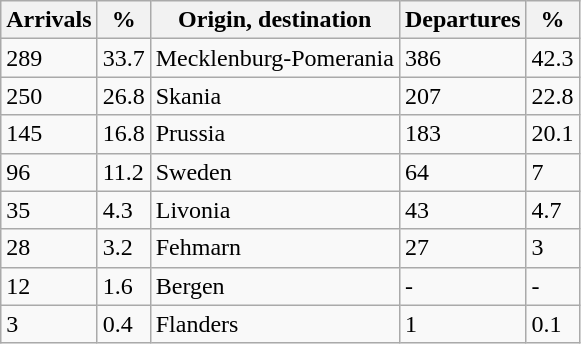<table class="wikitable float=left">
<tr>
<th>Arrivals</th>
<th>%</th>
<th>Origin, destination</th>
<th>Departures</th>
<th>%</th>
</tr>
<tr>
<td>289</td>
<td>33.7</td>
<td>Mecklenburg-Pomerania</td>
<td>386</td>
<td>42.3</td>
</tr>
<tr>
<td>250</td>
<td>26.8</td>
<td>Skania</td>
<td>207</td>
<td>22.8</td>
</tr>
<tr>
<td>145</td>
<td>16.8</td>
<td>Prussia</td>
<td>183</td>
<td>20.1</td>
</tr>
<tr>
<td>96</td>
<td>11.2</td>
<td>Sweden</td>
<td>64</td>
<td>7</td>
</tr>
<tr>
<td>35</td>
<td>4.3</td>
<td>Livonia</td>
<td>43</td>
<td>4.7</td>
</tr>
<tr>
<td>28</td>
<td>3.2</td>
<td>Fehmarn</td>
<td>27</td>
<td>3</td>
</tr>
<tr>
<td>12</td>
<td>1.6</td>
<td>Bergen</td>
<td>-</td>
<td>-</td>
</tr>
<tr>
<td>3</td>
<td>0.4</td>
<td>Flanders</td>
<td>1</td>
<td>0.1</td>
</tr>
</table>
